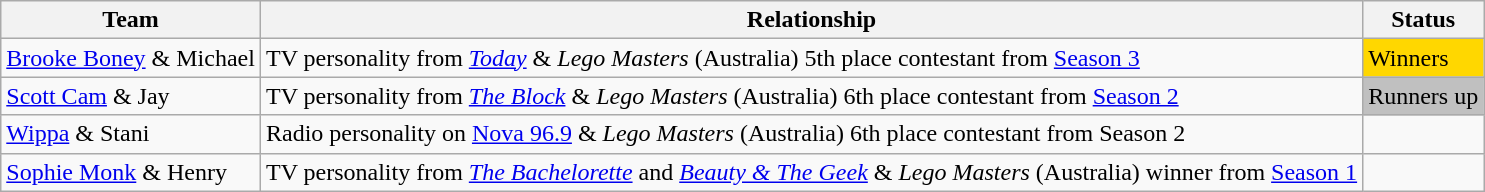<table class="wikitable">
<tr>
<th>Team</th>
<th>Relationship</th>
<th>Status</th>
</tr>
<tr>
<td><a href='#'>Brooke Boney</a> & Michael</td>
<td>TV personality from <em><a href='#'>Today</a></em> & <em>Lego Masters</em> (Australia) 5th place contestant from <a href='#'>Season 3</a></td>
<td style="background:gold">Winners</td>
</tr>
<tr>
<td><a href='#'>Scott Cam</a> & Jay</td>
<td>TV personality from <em><a href='#'>The Block</a></em> & <em>Lego Masters</em> (Australia) 6th place contestant from <a href='#'>Season 2</a></td>
<td style="background:silver">Runners up</td>
</tr>
<tr>
<td><a href='#'>Wippa</a> & Stani</td>
<td>Radio personality on <a href='#'>Nova 96.9</a> & <em>Lego Masters</em> (Australia) 6th place contestant from Season 2</td>
<td></td>
</tr>
<tr>
<td><a href='#'>Sophie Monk</a> & Henry</td>
<td>TV personality from <em><a href='#'>The Bachelorette</a></em> and <em><a href='#'>Beauty & The Geek</a></em> & <em>Lego Masters</em> (Australia) winner from <a href='#'>Season 1</a></td>
<td></td>
</tr>
</table>
